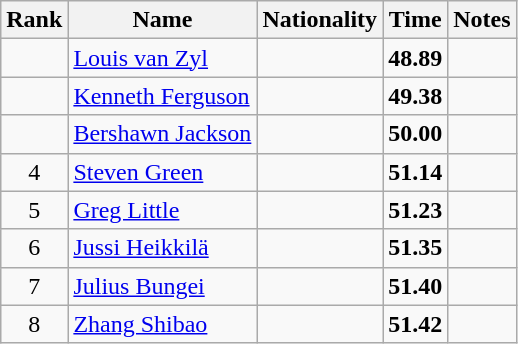<table class="wikitable sortable" style="text-align:center">
<tr>
<th>Rank</th>
<th>Name</th>
<th>Nationality</th>
<th>Time</th>
<th>Notes</th>
</tr>
<tr>
<td></td>
<td align=left><a href='#'>Louis van Zyl</a></td>
<td align=left></td>
<td><strong>48.89</strong></td>
<td></td>
</tr>
<tr>
<td></td>
<td align=left><a href='#'>Kenneth Ferguson</a></td>
<td align=left></td>
<td><strong>49.38</strong></td>
<td></td>
</tr>
<tr>
<td></td>
<td align=left><a href='#'>Bershawn Jackson</a></td>
<td align=left></td>
<td><strong>50.00</strong></td>
<td></td>
</tr>
<tr>
<td>4</td>
<td align=left><a href='#'>Steven Green</a></td>
<td align=left></td>
<td><strong>51.14</strong></td>
<td></td>
</tr>
<tr>
<td>5</td>
<td align=left><a href='#'>Greg Little</a></td>
<td align=left></td>
<td><strong>51.23</strong></td>
<td></td>
</tr>
<tr>
<td>6</td>
<td align=left><a href='#'>Jussi Heikkilä</a></td>
<td align=left></td>
<td><strong>51.35</strong></td>
<td></td>
</tr>
<tr>
<td>7</td>
<td align=left><a href='#'>Julius Bungei</a></td>
<td align=left></td>
<td><strong>51.40</strong></td>
<td></td>
</tr>
<tr>
<td>8</td>
<td align=left><a href='#'>Zhang Shibao</a></td>
<td align=left></td>
<td><strong>51.42</strong></td>
<td></td>
</tr>
</table>
